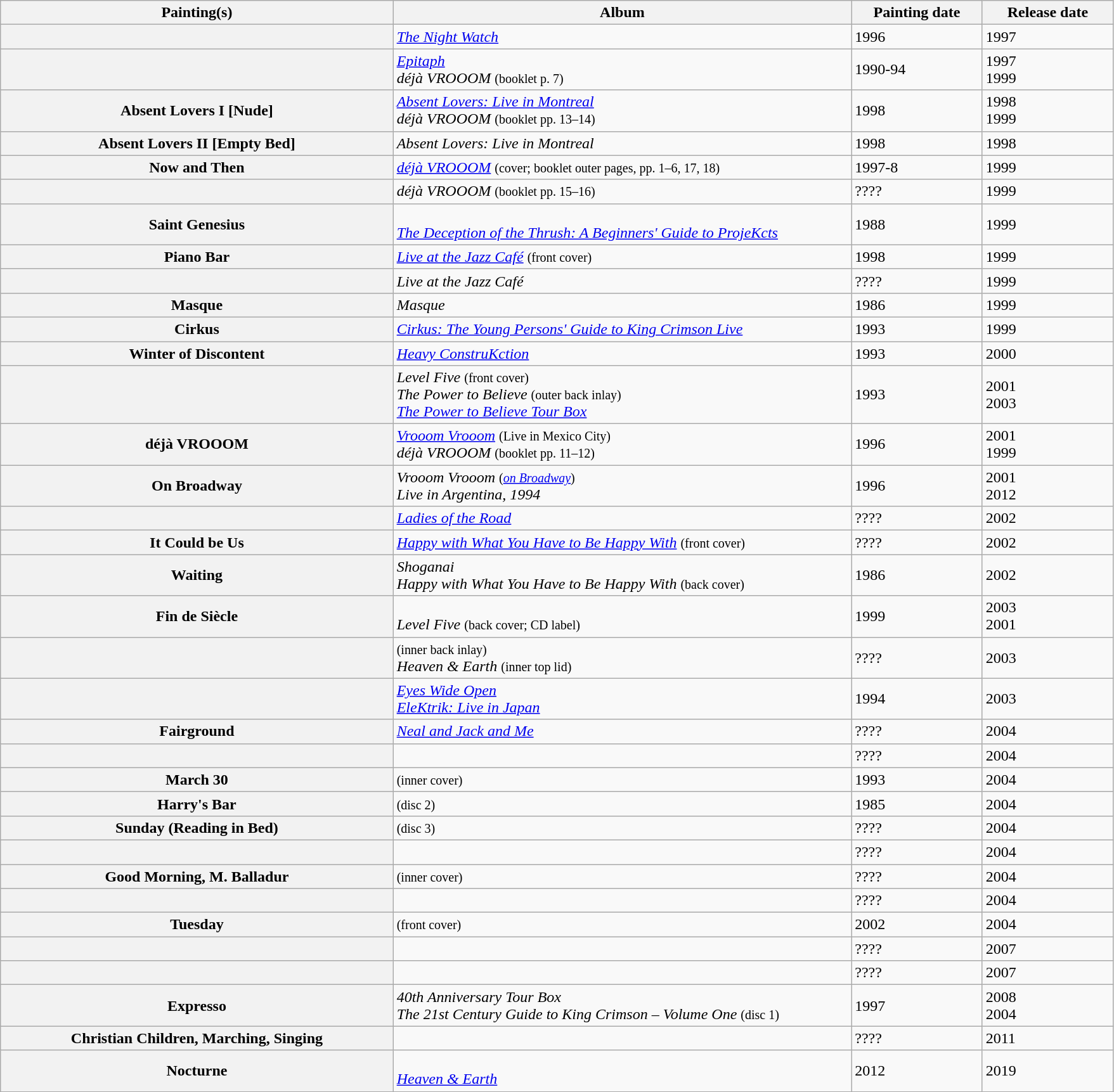<table class="wikitable sortable plainrowheaders">
<tr>
<th scope="col" style="width:30%;">Painting(s)</th>
<th scope="col" style="width:35%;">Album</th>
<th scope="col" style="width:10%;">Painting date</th>
<th scope="col" style="width:10%;">Release date</th>
</tr>
<tr>
<th scope="row"></th>
<td><em><a href='#'>The Night Watch</a></em></td>
<td>1996</td>
<td>1997</td>
</tr>
<tr>
<th scope="row"></th>
<td><em><a href='#'>Epitaph</a></em><br><em>déjà VROOOM</em> <small>(booklet p. 7)</small></td>
<td>1990-94</td>
<td>1997<br>1999</td>
</tr>
<tr>
<th scope="row">Absent Lovers I [Nude]</th>
<td><em><a href='#'>Absent Lovers: Live in Montreal</a></em><br><em>déjà VROOOM</em> <small>(booklet pp. 13–14)</small></td>
<td>1998</td>
<td>1998<br>1999</td>
</tr>
<tr>
<th scope="row">Absent Lovers II [Empty Bed]</th>
<td><em>Absent Lovers: Live in Montreal</em></td>
<td>1998</td>
<td>1998</td>
</tr>
<tr>
<th scope="row">Now and Then</th>
<td><em><a href='#'>déjà VROOOM</a></em> <small>(cover; booklet outer pages, pp. 1–6, 17, 18)</small></td>
<td>1997-8</td>
<td>1999</td>
</tr>
<tr>
<th scope="row"></th>
<td><em>déjà VROOOM</em> <small>(booklet pp. 15–16)</small></td>
<td>????</td>
<td>1999</td>
</tr>
<tr>
<th scope="row">Saint Genesius</th>
<td><br><em><a href='#'>The Deception of the Thrush: A Beginners' Guide to ProjeKcts</a></em></td>
<td>1988</td>
<td>1999</td>
</tr>
<tr>
<th scope="row">Piano Bar</th>
<td><em><a href='#'>Live at the Jazz Café</a></em> <small>(front cover)</small></td>
<td>1998</td>
<td>1999</td>
</tr>
<tr>
<th scope="row"></th>
<td><em>Live at the Jazz Café</em></td>
<td>????</td>
<td>1999</td>
</tr>
<tr>
<th scope="row">Masque</th>
<td><em>Masque</em></td>
<td>1986</td>
<td>1999</td>
</tr>
<tr>
<th scope="row">Cirkus</th>
<td><em><a href='#'>Cirkus: The Young Persons' Guide to King Crimson Live</a></em></td>
<td>1993</td>
<td>1999</td>
</tr>
<tr>
<th scope="row">Winter of Discontent</th>
<td><em><a href='#'>Heavy ConstruKction</a></em></td>
<td>1993</td>
<td>2000</td>
</tr>
<tr>
<th scope="row"></th>
<td><em>Level Five</em> <small>(front cover)</small><br><em>The Power to Believe</em> <small>(outer back inlay)</small><br><em><a href='#'>The Power to Believe Tour Box</a></em></td>
<td>1993</td>
<td>2001<br>2003</td>
</tr>
<tr>
<th scope="row">déjà VROOOM</th>
<td><em><a href='#'>Vrooom Vrooom</a></em> <small>(Live in Mexico City)</small><br><em>déjà VROOOM</em> <small>(booklet pp. 11–12)</small></td>
<td>1996</td>
<td>2001<br>1999</td>
</tr>
<tr>
<th scope="row">On Broadway</th>
<td><em>Vrooom Vrooom</em> <small>(<em><a href='#'>on Broadway</a></em>)</small><br><em>Live in Argentina, 1994</em></td>
<td>1996</td>
<td>2001<br>2012</td>
</tr>
<tr>
<th scope="row"></th>
<td><em><a href='#'>Ladies of the Road</a></em></td>
<td>????</td>
<td>2002</td>
</tr>
<tr>
<th scope="row">It Could be Us</th>
<td><em><a href='#'>Happy with What You Have to Be Happy With</a></em> <small>(front cover)</small></td>
<td>????</td>
<td>2002</td>
</tr>
<tr>
<th scope="row">Waiting</th>
<td><em>Shoganai</em><br><em>Happy with What You Have to Be Happy With</em> <small>(back cover)</small></td>
<td>1986</td>
<td>2002</td>
</tr>
<tr>
<th scope="row">Fin de Siècle</th>
<td><br><em>Level Five</em> <small>(back cover; CD label)</small></td>
<td>1999</td>
<td>2003<br>2001</td>
</tr>
<tr>
<th scope="row"></th>
<td> <small>(inner back inlay)</small><br><em>Heaven & Earth</em> <small>(inner top lid)</small></td>
<td>????</td>
<td>2003</td>
</tr>
<tr>
<th scope="row"></th>
<td><em><a href='#'>Eyes Wide Open</a></em><br><em><a href='#'>EleKtrik: Live in Japan</a></em></td>
<td>1994</td>
<td>2003</td>
</tr>
<tr>
<th scope="row">Fairground</th>
<td><em><a href='#'>Neal and Jack and Me</a></em></td>
<td>????</td>
<td>2004</td>
</tr>
<tr>
<th scope="row"></th>
<td></td>
<td>????</td>
<td>2004</td>
</tr>
<tr>
<th scope="row">March 30</th>
<td> <small>(inner cover)</small></td>
<td>1993</td>
<td>2004</td>
</tr>
<tr>
<th scope="row">Harry's Bar</th>
<td> <small>(disc 2)</small></td>
<td>1985</td>
<td>2004</td>
</tr>
<tr>
<th scope="row">Sunday (Reading in Bed)</th>
<td> <small>(disc 3)</small></td>
<td>????</td>
<td>2004</td>
</tr>
<tr>
<th scope="row"></th>
<td></td>
<td>????</td>
<td>2004</td>
</tr>
<tr>
<th scope="row">Good Morning, M. Balladur</th>
<td> <small>(inner cover)</small></td>
<td>????</td>
<td>2004</td>
</tr>
<tr>
<th scope="row"></th>
<td></td>
<td>????</td>
<td>2004</td>
</tr>
<tr>
<th scope="row">Tuesday</th>
<td> <small>(front cover)</small></td>
<td>2002</td>
<td>2004</td>
</tr>
<tr>
<th scope="row"></th>
<td></td>
<td>????</td>
<td>2007</td>
</tr>
<tr>
<th scope="row"></th>
<td></td>
<td>????</td>
<td>2007</td>
</tr>
<tr>
<th scope="row">Expresso</th>
<td><em>40th Anniversary Tour Box</em><br><em>The 21st Century Guide to King Crimson – Volume One</em> <small>(disc 1)</small></td>
<td>1997</td>
<td>2008<br>2004</td>
</tr>
<tr>
<th scope="row">Christian Children, Marching, Singing</th>
<td></td>
<td>????</td>
<td>2011</td>
</tr>
<tr>
<th scope="row">Nocturne</th>
<td><br><em><a href='#'>Heaven & Earth</a></em></td>
<td>2012</td>
<td>2019</td>
</tr>
</table>
